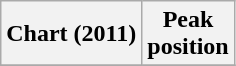<table class="wikitable sortable plainrowheaders" style="text-align:center">
<tr>
<th scope="col">Chart (2011)</th>
<th scope="col">Peak<br> position</th>
</tr>
<tr>
</tr>
</table>
